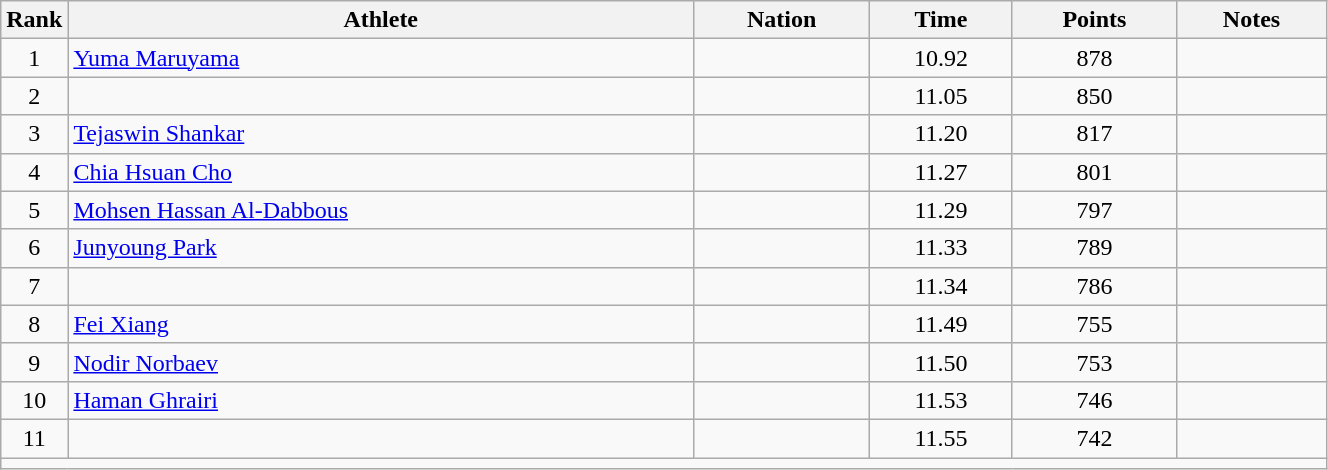<table class="wikitable sortable" style="text-align:center;width: 70%;">
<tr>
<th scope="col" style="width: 10px;">Rank</th>
<th scope="col">Athlete</th>
<th scope="col">Nation</th>
<th scope="col">Time</th>
<th scope="col">Points</th>
<th scope="col">Notes</th>
</tr>
<tr>
<td>1</td>
<td align=left><a href='#'>Yuma Maruyama</a></td>
<td align=left></td>
<td>10.92</td>
<td>878</td>
<td></td>
</tr>
<tr>
<td>2</td>
<td align=left></td>
<td align=left></td>
<td>11.05</td>
<td>850</td>
<td></td>
</tr>
<tr>
<td>3</td>
<td align=left><a href='#'>Tejaswin Shankar</a></td>
<td align=left></td>
<td>11.20</td>
<td>817</td>
<td></td>
</tr>
<tr>
<td>4</td>
<td align=left><a href='#'>Chia Hsuan Cho</a></td>
<td align=left></td>
<td>11.27</td>
<td>801</td>
<td></td>
</tr>
<tr>
<td>5</td>
<td align=left><a href='#'>Mohsen Hassan Al-Dabbous</a></td>
<td align=left></td>
<td>11.29</td>
<td>797</td>
<td></td>
</tr>
<tr>
<td>6</td>
<td align=left><a href='#'>Junyoung Park</a></td>
<td align=left></td>
<td>11.33</td>
<td>789</td>
<td></td>
</tr>
<tr>
<td>7</td>
<td align=left></td>
<td align=left></td>
<td>11.34</td>
<td>786</td>
<td></td>
</tr>
<tr>
<td>8</td>
<td align=left><a href='#'>Fei Xiang</a></td>
<td align=left></td>
<td>11.49</td>
<td>755</td>
<td></td>
</tr>
<tr>
<td>9</td>
<td align=left><a href='#'>Nodir Norbaev</a></td>
<td align=left></td>
<td>11.50</td>
<td>753</td>
<td></td>
</tr>
<tr>
<td>10</td>
<td align=left><a href='#'>Haman Ghrairi</a></td>
<td align=left></td>
<td>11.53</td>
<td>746</td>
<td></td>
</tr>
<tr>
<td>11</td>
<td align=left></td>
<td align=left></td>
<td>11.55</td>
<td>742</td>
<td></td>
</tr>
<tr class="sortbottom">
<td colspan="6"></td>
</tr>
</table>
